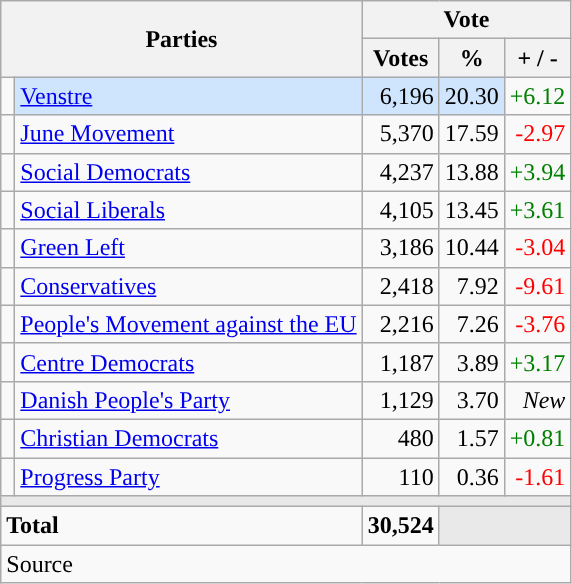<table class="wikitable" style="text-align:right;">
<tr>
<th style="text-align:centre;" rowspan="2" colspan="2" width="225">Parties</th>
<th colspan="3">Vote</th>
</tr>
<tr>
<th width="15">Votes</th>
<th width="15">%</th>
<th width="15">+ / -</th>
</tr>
<tr>
<td width="2" style="color:inherit;background:"></td>
<td bgcolor=#cfe5fe   align="left"><a href='#'>Venstre</a></td>
<td bgcolor=#cfe5fe>6,196</td>
<td bgcolor=#cfe5fe>20.30</td>
<td style=color:green;>+6.12</td>
</tr>
<tr>
<td width="2" style="color:inherit;background:"></td>
<td align="left"><a href='#'>June Movement</a></td>
<td>5,370</td>
<td>17.59</td>
<td style=color:red;>-2.97</td>
</tr>
<tr>
<td width="2" style="color:inherit;background:"></td>
<td align="left"><a href='#'>Social Democrats</a></td>
<td>4,237</td>
<td>13.88</td>
<td style=color:green;>+3.94</td>
</tr>
<tr>
<td width="2" style="color:inherit;background:"></td>
<td align="left"><a href='#'>Social Liberals</a></td>
<td>4,105</td>
<td>13.45</td>
<td style=color:green;>+3.61</td>
</tr>
<tr>
<td width="2" style="color:inherit;background:"></td>
<td align="left"><a href='#'>Green Left</a></td>
<td>3,186</td>
<td>10.44</td>
<td style=color:red;>-3.04</td>
</tr>
<tr>
<td width="2" style="color:inherit;background:"></td>
<td align="left"><a href='#'>Conservatives</a></td>
<td>2,418</td>
<td>7.92</td>
<td style=color:red;>-9.61</td>
</tr>
<tr>
<td width="2" style="color:inherit;background:"></td>
<td align="left"><a href='#'>People's Movement against the EU</a></td>
<td>2,216</td>
<td>7.26</td>
<td style=color:red;>-3.76</td>
</tr>
<tr>
<td width="2" style="color:inherit;background:"></td>
<td align="left"><a href='#'>Centre Democrats</a></td>
<td>1,187</td>
<td>3.89</td>
<td style=color:green;>+3.17</td>
</tr>
<tr>
<td width="2" style="color:inherit;background:"></td>
<td align="left"><a href='#'>Danish People's Party</a></td>
<td>1,129</td>
<td>3.70</td>
<td><em>New</em></td>
</tr>
<tr>
<td width="2" style="color:inherit;background:"></td>
<td align="left"><a href='#'>Christian Democrats</a></td>
<td>480</td>
<td>1.57</td>
<td style=color:green;>+0.81</td>
</tr>
<tr>
<td width="2" style="color:inherit;background:"></td>
<td align="left"><a href='#'>Progress Party</a></td>
<td>110</td>
<td>0.36</td>
<td style=color:red;>-1.61</td>
</tr>
<tr>
<td colspan="7" bgcolor="#E9E9E9"></td>
</tr>
<tr>
<td align="left" colspan="2"><strong>Total</strong></td>
<td><strong>30,524</strong></td>
<td bgcolor="#E9E9E9" colspan="2"></td>
</tr>
<tr>
<td align="left" colspan="6">Source</td>
</tr>
</table>
